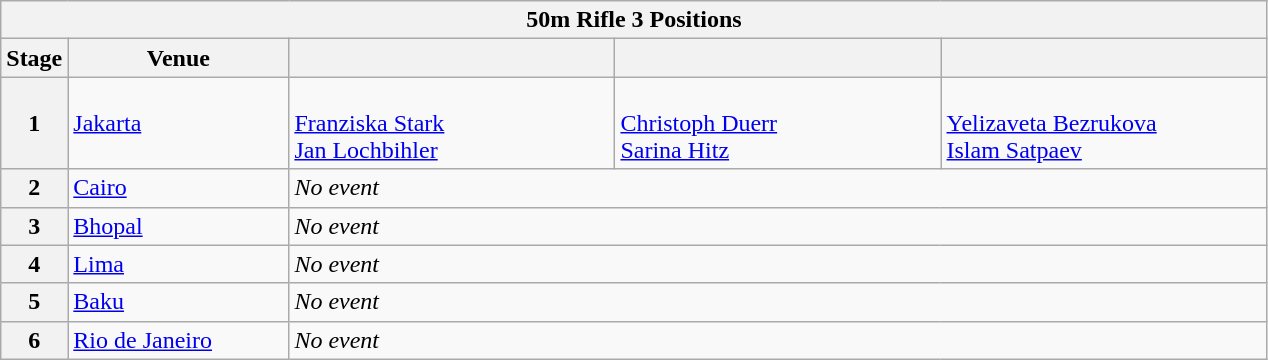<table class="wikitable">
<tr>
<th colspan="5">50m Rifle 3 Positions</th>
</tr>
<tr>
<th>Stage</th>
<th width=140>Venue</th>
<th width=210></th>
<th width=210></th>
<th width=210></th>
</tr>
<tr>
<th>1</th>
<td> <a href='#'>Jakarta</a></td>
<td> <br> <a href='#'>Franziska Stark</a> <br> <a href='#'>Jan Lochbihler</a></td>
<td> <br> <a href='#'>Christoph Duerr</a> <br> <a href='#'>Sarina Hitz</a></td>
<td> <br> <a href='#'>Yelizaveta Bezrukova</a> <br> <a href='#'>Islam Satpaev</a></td>
</tr>
<tr>
<th>2</th>
<td> <a href='#'>Cairo</a></td>
<td colspan="3"><em>No event</em></td>
</tr>
<tr>
<th>3</th>
<td> <a href='#'>Bhopal</a></td>
<td colspan="3"><em>No event</em></td>
</tr>
<tr>
<th>4</th>
<td> <a href='#'>Lima</a></td>
<td colspan="3"><em>No event</em></td>
</tr>
<tr>
<th>5</th>
<td> <a href='#'>Baku</a></td>
<td colspan="3"><em>No event</em></td>
</tr>
<tr>
<th>6</th>
<td> <a href='#'>Rio de Janeiro</a></td>
<td colspan="3"><em>No event</em></td>
</tr>
</table>
